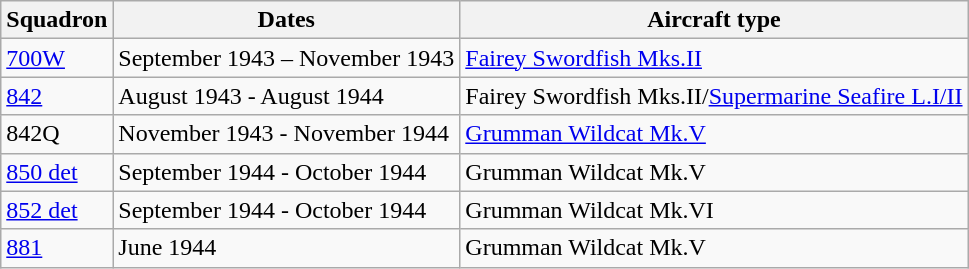<table class="wikitable">
<tr>
<th>Squadron</th>
<th>Dates</th>
<th>Aircraft type</th>
</tr>
<tr>
<td><a href='#'>700W</a></td>
<td>September 1943 – November 1943</td>
<td><a href='#'>Fairey Swordfish Mks.II</a></td>
</tr>
<tr>
<td><a href='#'>842</a></td>
<td>August 1943 - August 1944</td>
<td>Fairey Swordfish Mks.II/<a href='#'>Supermarine Seafire L.I/II</a></td>
</tr>
<tr>
<td>842Q</td>
<td>November 1943 - November 1944</td>
<td><a href='#'>Grumman Wildcat Mk.V</a></td>
</tr>
<tr>
<td><a href='#'>850 det</a></td>
<td>September 1944 - October 1944</td>
<td>Grumman Wildcat Mk.V</td>
</tr>
<tr>
<td><a href='#'>852 det</a></td>
<td>September 1944 - October 1944</td>
<td>Grumman Wildcat Mk.VI</td>
</tr>
<tr>
<td><a href='#'>881</a></td>
<td>June 1944</td>
<td>Grumman Wildcat Mk.V</td>
</tr>
</table>
